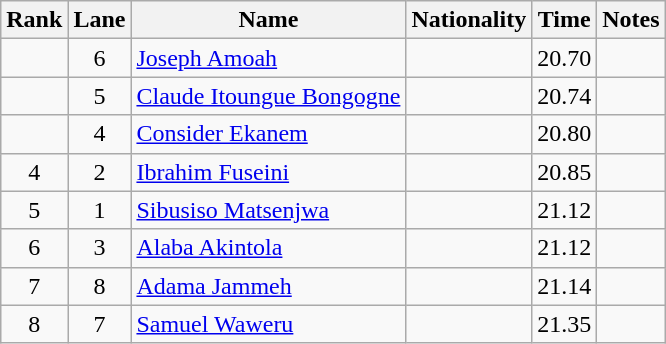<table class="wikitable sortable" style="text-align:center">
<tr>
<th>Rank</th>
<th>Lane</th>
<th>Name</th>
<th>Nationality</th>
<th>Time</th>
<th>Notes</th>
</tr>
<tr>
<td></td>
<td>6</td>
<td align=left><a href='#'>Joseph Amoah</a></td>
<td align=left></td>
<td>20.70</td>
<td></td>
</tr>
<tr>
<td></td>
<td>5</td>
<td align=left><a href='#'>Claude Itoungue Bongogne</a></td>
<td align=left></td>
<td>20.74</td>
<td></td>
</tr>
<tr>
<td></td>
<td>4</td>
<td align=left><a href='#'>Consider Ekanem</a></td>
<td align=left></td>
<td>20.80</td>
<td></td>
</tr>
<tr>
<td>4</td>
<td>2</td>
<td align=left><a href='#'>Ibrahim Fuseini</a></td>
<td align=left></td>
<td>20.85</td>
<td></td>
</tr>
<tr>
<td>5</td>
<td>1</td>
<td align=left><a href='#'>Sibusiso Matsenjwa</a></td>
<td align=left></td>
<td>21.12</td>
<td></td>
</tr>
<tr>
<td>6</td>
<td>3</td>
<td align=left><a href='#'>Alaba Akintola</a></td>
<td align=left></td>
<td>21.12</td>
<td></td>
</tr>
<tr>
<td>7</td>
<td>8</td>
<td align=left><a href='#'>Adama Jammeh</a></td>
<td align=left></td>
<td>21.14</td>
<td></td>
</tr>
<tr>
<td>8</td>
<td>7</td>
<td align=left><a href='#'>Samuel Waweru</a></td>
<td align=left></td>
<td>21.35</td>
<td></td>
</tr>
</table>
